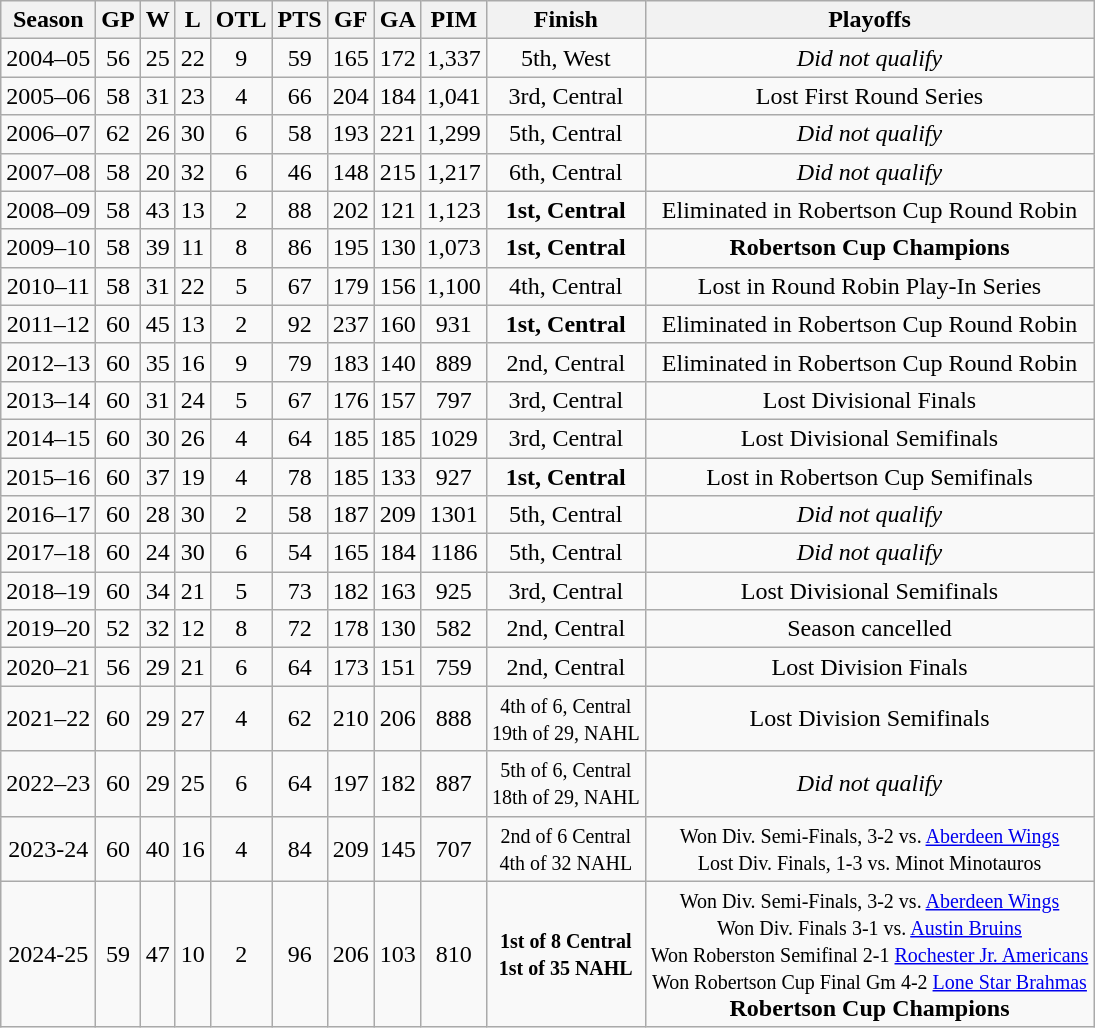<table class="wikitable" style="text-align:center">
<tr>
<th>Season</th>
<th>GP</th>
<th>W</th>
<th>L</th>
<th>OTL</th>
<th>PTS</th>
<th>GF</th>
<th>GA</th>
<th>PIM</th>
<th>Finish</th>
<th>Playoffs</th>
</tr>
<tr>
<td>2004–05</td>
<td>56</td>
<td>25</td>
<td>22</td>
<td>9</td>
<td>59</td>
<td>165</td>
<td>172</td>
<td>1,337</td>
<td>5th, West</td>
<td><em>Did not qualify</em></td>
</tr>
<tr>
<td>2005–06</td>
<td>58</td>
<td>31</td>
<td>23</td>
<td>4</td>
<td>66</td>
<td>204</td>
<td>184</td>
<td>1,041</td>
<td>3rd, Central</td>
<td>Lost First Round Series</td>
</tr>
<tr>
<td>2006–07</td>
<td>62</td>
<td>26</td>
<td>30</td>
<td>6</td>
<td>58</td>
<td>193</td>
<td>221</td>
<td>1,299</td>
<td>5th, Central</td>
<td><em>Did not qualify</em></td>
</tr>
<tr>
<td>2007–08</td>
<td>58</td>
<td>20</td>
<td>32</td>
<td>6</td>
<td>46</td>
<td>148</td>
<td>215</td>
<td>1,217</td>
<td>6th, Central</td>
<td><em>Did not qualify</em></td>
</tr>
<tr>
<td>2008–09</td>
<td>58</td>
<td>43</td>
<td>13</td>
<td>2</td>
<td>88</td>
<td>202</td>
<td>121</td>
<td>1,123</td>
<td><strong>1st, Central</strong></td>
<td>Eliminated in Robertson Cup Round Robin</td>
</tr>
<tr>
<td>2009–10</td>
<td>58</td>
<td>39</td>
<td>11</td>
<td>8</td>
<td>86</td>
<td>195</td>
<td>130</td>
<td>1,073</td>
<td><strong>1st, Central</strong></td>
<td><strong>Robertson Cup Champions</strong></td>
</tr>
<tr>
<td>2010–11</td>
<td>58</td>
<td>31</td>
<td>22</td>
<td>5</td>
<td>67</td>
<td>179</td>
<td>156</td>
<td>1,100</td>
<td>4th, Central</td>
<td>Lost in Round Robin Play-In Series</td>
</tr>
<tr>
<td>2011–12</td>
<td>60</td>
<td>45</td>
<td>13</td>
<td>2</td>
<td>92</td>
<td>237</td>
<td>160</td>
<td>931</td>
<td><strong>1st, Central</strong></td>
<td>Eliminated in Robertson Cup Round Robin</td>
</tr>
<tr>
<td>2012–13</td>
<td>60</td>
<td>35</td>
<td>16</td>
<td>9</td>
<td>79</td>
<td>183</td>
<td>140</td>
<td>889</td>
<td>2nd, Central</td>
<td>Eliminated in Robertson Cup Round Robin</td>
</tr>
<tr>
<td>2013–14</td>
<td>60</td>
<td>31</td>
<td>24</td>
<td>5</td>
<td>67</td>
<td>176</td>
<td>157</td>
<td>797</td>
<td>3rd, Central</td>
<td>Lost Divisional Finals</td>
</tr>
<tr>
<td>2014–15</td>
<td>60</td>
<td>30</td>
<td>26</td>
<td>4</td>
<td>64</td>
<td>185</td>
<td>185</td>
<td>1029</td>
<td>3rd, Central</td>
<td>Lost Divisional Semifinals</td>
</tr>
<tr>
<td>2015–16</td>
<td>60</td>
<td>37</td>
<td>19</td>
<td>4</td>
<td>78</td>
<td>185</td>
<td>133</td>
<td>927</td>
<td><strong>1st, Central</strong></td>
<td>Lost in Robertson Cup Semifinals</td>
</tr>
<tr>
<td>2016–17</td>
<td>60</td>
<td>28</td>
<td>30</td>
<td>2</td>
<td>58</td>
<td>187</td>
<td>209</td>
<td>1301</td>
<td>5th, Central</td>
<td><em>Did not qualify</em></td>
</tr>
<tr>
<td>2017–18</td>
<td>60</td>
<td>24</td>
<td>30</td>
<td>6</td>
<td>54</td>
<td>165</td>
<td>184</td>
<td>1186</td>
<td>5th, Central</td>
<td><em>Did not qualify</em></td>
</tr>
<tr>
<td>2018–19</td>
<td>60</td>
<td>34</td>
<td>21</td>
<td>5</td>
<td>73</td>
<td>182</td>
<td>163</td>
<td>925</td>
<td>3rd, Central</td>
<td>Lost Divisional Semifinals</td>
</tr>
<tr>
<td>2019–20</td>
<td>52</td>
<td>32</td>
<td>12</td>
<td>8</td>
<td>72</td>
<td>178</td>
<td>130</td>
<td>582</td>
<td>2nd, Central</td>
<td>Season cancelled</td>
</tr>
<tr>
<td>2020–21</td>
<td>56</td>
<td>29</td>
<td>21</td>
<td>6</td>
<td>64</td>
<td>173</td>
<td>151</td>
<td>759</td>
<td>2nd, Central</td>
<td>Lost Division Finals</td>
</tr>
<tr>
<td>2021–22</td>
<td>60</td>
<td>29</td>
<td>27</td>
<td>4</td>
<td>62</td>
<td>210</td>
<td>206</td>
<td>888</td>
<td><small>4th of 6, Central<br>19th of 29, NAHL</small></td>
<td>Lost Division Semifinals</td>
</tr>
<tr>
<td>2022–23</td>
<td>60</td>
<td>29</td>
<td>25</td>
<td>6</td>
<td>64</td>
<td>197</td>
<td>182</td>
<td>887</td>
<td><small>5th of 6, Central<br>18th of 29, NAHL</small></td>
<td><em>Did not qualify</em></td>
</tr>
<tr>
<td>2023-24</td>
<td>60</td>
<td>40</td>
<td>16</td>
<td>4</td>
<td>84</td>
<td>209</td>
<td>145</td>
<td>707</td>
<td><small>2nd of 6 Central<br>4th of 32 NAHL </small></td>
<td><small>Won Div. Semi-Finals, 3-2 vs. <a href='#'>Aberdeen Wings</a><br> Lost Div. Finals, 1-3 vs. Minot Minotauros</small></td>
</tr>
<tr>
<td>2024-25</td>
<td>59</td>
<td>47</td>
<td>10</td>
<td>2</td>
<td>96</td>
<td>206</td>
<td>103</td>
<td>810</td>
<td><small><strong>1st of 8 Central<br>1st of 35 NAHL</strong></small></td>
<td><small>Won Div. Semi-Finals, 3-2 vs. <a href='#'>Aberdeen Wings</a><br>Won Div. Finals 3-1 vs. <a href='#'>Austin Bruins</a><br>Won Roberston Semifinal 2-1 <a href='#'>Rochester Jr. Americans</a><br>Won Robertson Cup Final Gm 4-2 <a href='#'>Lone Star Brahmas</a></small><br><strong>Robertson Cup Champions</strong></td>
</tr>
</table>
